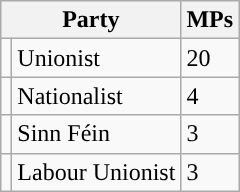<table class="wikitable">
<tr>
<th colspan="2"><strong>Party</strong></th>
<th>MPs</th>
</tr>
<tr>
<td style="color:inherit;background:"></td>
<td>Unionist</td>
<td>20</td>
</tr>
<tr>
<td style="color:inherit;background:"></td>
<td>Nationalist</td>
<td>4</td>
</tr>
<tr>
<td style="color:inherit;background:"></td>
<td>Sinn Féin</td>
<td>3</td>
</tr>
<tr>
<td style="color:inherit;background:"></td>
<td>Labour Unionist</td>
<td>3</td>
</tr>
</table>
